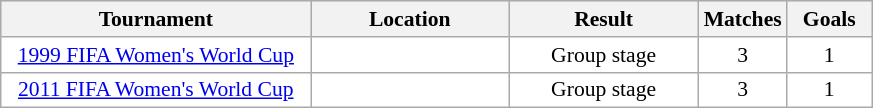<table class="wikitable collapsible  sortable" style="font-size:90%; background:#ffffff;">
<tr align=center bgcolor=#DDDDDD style="color:black;">
<th width="200">Tournament</th>
<th width="125">Location</th>
<th width="120">Result</th>
<th width="50">Matches</th>
<th width="50">Goals</th>
</tr>
<tr align=center>
<td><a href='#'>1999 FIFA Women's World Cup</a></td>
<td></td>
<td>Group stage</td>
<td>3</td>
<td>1</td>
</tr>
<tr align=center>
<td><a href='#'>2011 FIFA Women's World Cup</a></td>
<td></td>
<td>Group stage</td>
<td>3</td>
<td>1</td>
</tr>
</table>
